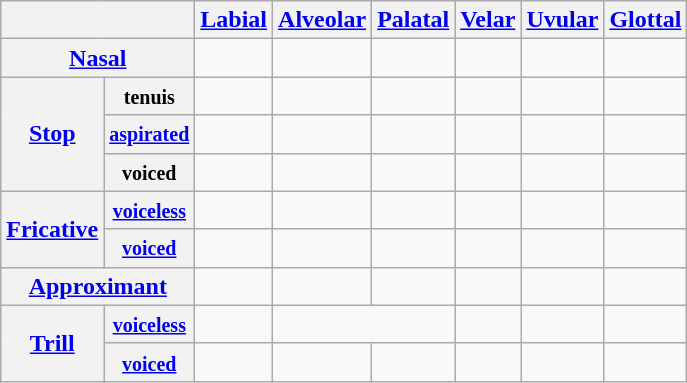<table class="wikitable" style="text-align: center;">
<tr>
<th colspan="2"></th>
<th><a href='#'>Labial</a></th>
<th><a href='#'>Alveolar</a></th>
<th><a href='#'>Palatal</a></th>
<th><a href='#'>Velar</a></th>
<th><a href='#'>Uvular</a></th>
<th><a href='#'>Glottal</a></th>
</tr>
<tr>
<th colspan="2"><a href='#'>Nasal</a></th>
<td></td>
<td></td>
<td></td>
<td></td>
<td></td>
<td></td>
</tr>
<tr>
<th rowspan="3"><a href='#'>Stop</a></th>
<th><small>tenuis</small></th>
<td></td>
<td></td>
<td></td>
<td></td>
<td></td>
<td></td>
</tr>
<tr>
<th><small><a href='#'>aspirated</a></small></th>
<td></td>
<td></td>
<td></td>
<td></td>
<td></td>
<td></td>
</tr>
<tr>
<th><small>voiced</small></th>
<td></td>
<td></td>
<td></td>
<td></td>
<td></td>
<td></td>
</tr>
<tr>
<th rowspan="2"><a href='#'>Fricative</a></th>
<th><small><a href='#'>voiceless</a></small></th>
<td></td>
<td></td>
<td></td>
<td></td>
<td></td>
<td></td>
</tr>
<tr>
<th><small><a href='#'>voiced</a></small></th>
<td></td>
<td></td>
<td></td>
<td></td>
<td></td>
<td></td>
</tr>
<tr>
<th colspan="2"><a href='#'>Approximant</a></th>
<td></td>
<td></td>
<td></td>
<td></td>
<td></td>
<td></td>
</tr>
<tr>
<th rowspan="2"><a href='#'>Trill</a></th>
<th><small><a href='#'>voiceless</a></small></th>
<td></td>
<td colspan=2></td>
<td></td>
<td></td>
<td></td>
</tr>
<tr>
<th><small><a href='#'>voiced</a></small></th>
<td></td>
<td></td>
<td></td>
<td></td>
<td></td>
<td></td>
</tr>
</table>
